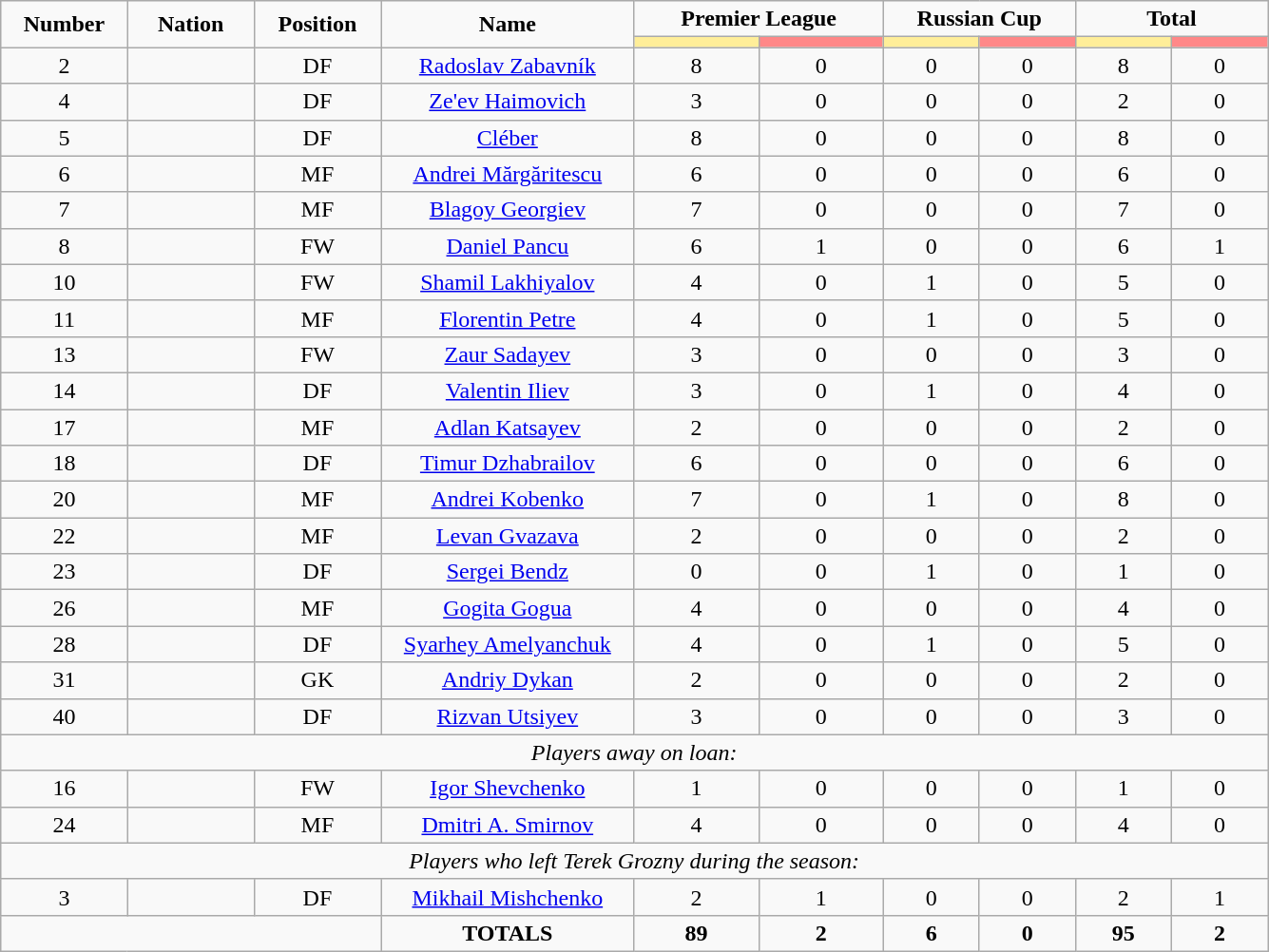<table class="wikitable" style="font-size: 100%; text-align: center;">
<tr>
<td rowspan="2" width="10%" align="center"><strong>Number</strong></td>
<td rowspan="2" width="10%" align="center"><strong>Nation</strong></td>
<td rowspan="2" width="10%" align="center"><strong>Position</strong></td>
<td rowspan="2" width="20%" align="center"><strong>Name</strong></td>
<td colspan="2" align="center"><strong>Premier League</strong></td>
<td colspan="2" align="center"><strong>Russian Cup</strong></td>
<td colspan="2" align="center"><strong>Total</strong></td>
</tr>
<tr>
<th width=80 style="background: #FFEE99"></th>
<th width=80 style="background: #FF8888"></th>
<th width=60 style="background: #FFEE99"></th>
<th width=60 style="background: #FF8888"></th>
<th width=60 style="background: #FFEE99"></th>
<th width=60 style="background: #FF8888"></th>
</tr>
<tr>
<td>2</td>
<td></td>
<td>DF</td>
<td><a href='#'>Radoslav Zabavník</a></td>
<td>8</td>
<td>0</td>
<td>0</td>
<td>0</td>
<td>8</td>
<td>0</td>
</tr>
<tr>
<td>4</td>
<td></td>
<td>DF</td>
<td><a href='#'>Ze'ev Haimovich</a></td>
<td>3</td>
<td>0</td>
<td>0</td>
<td>0</td>
<td>2</td>
<td>0</td>
</tr>
<tr>
<td>5</td>
<td></td>
<td>DF</td>
<td><a href='#'>Cléber</a></td>
<td>8</td>
<td>0</td>
<td>0</td>
<td>0</td>
<td>8</td>
<td>0</td>
</tr>
<tr>
<td>6</td>
<td></td>
<td>MF</td>
<td><a href='#'>Andrei Mărgăritescu</a></td>
<td>6</td>
<td>0</td>
<td>0</td>
<td>0</td>
<td>6</td>
<td>0</td>
</tr>
<tr>
<td>7</td>
<td></td>
<td>MF</td>
<td><a href='#'>Blagoy Georgiev</a></td>
<td>7</td>
<td>0</td>
<td>0</td>
<td>0</td>
<td>7</td>
<td>0</td>
</tr>
<tr>
<td>8</td>
<td></td>
<td>FW</td>
<td><a href='#'>Daniel Pancu</a></td>
<td>6</td>
<td>1</td>
<td>0</td>
<td>0</td>
<td>6</td>
<td>1</td>
</tr>
<tr>
<td>10</td>
<td></td>
<td>FW</td>
<td><a href='#'>Shamil Lakhiyalov</a></td>
<td>4</td>
<td>0</td>
<td>1</td>
<td>0</td>
<td>5</td>
<td>0</td>
</tr>
<tr>
<td>11</td>
<td></td>
<td>MF</td>
<td><a href='#'>Florentin Petre</a></td>
<td>4</td>
<td>0</td>
<td>1</td>
<td>0</td>
<td>5</td>
<td>0</td>
</tr>
<tr>
<td>13</td>
<td></td>
<td>FW</td>
<td><a href='#'>Zaur Sadayev</a></td>
<td>3</td>
<td>0</td>
<td>0</td>
<td>0</td>
<td>3</td>
<td>0</td>
</tr>
<tr>
<td>14</td>
<td></td>
<td>DF</td>
<td><a href='#'>Valentin Iliev</a></td>
<td>3</td>
<td>0</td>
<td>1</td>
<td>0</td>
<td>4</td>
<td>0</td>
</tr>
<tr>
<td>17</td>
<td></td>
<td>MF</td>
<td><a href='#'>Adlan Katsayev</a></td>
<td>2</td>
<td>0</td>
<td>0</td>
<td>0</td>
<td>2</td>
<td>0</td>
</tr>
<tr>
<td>18</td>
<td></td>
<td>DF</td>
<td><a href='#'>Timur Dzhabrailov</a></td>
<td>6</td>
<td>0</td>
<td>0</td>
<td>0</td>
<td>6</td>
<td>0</td>
</tr>
<tr>
<td>20</td>
<td></td>
<td>MF</td>
<td><a href='#'>Andrei Kobenko</a></td>
<td>7</td>
<td>0</td>
<td>1</td>
<td>0</td>
<td>8</td>
<td>0</td>
</tr>
<tr>
<td>22</td>
<td></td>
<td>MF</td>
<td><a href='#'>Levan Gvazava</a></td>
<td>2</td>
<td>0</td>
<td>0</td>
<td>0</td>
<td>2</td>
<td>0</td>
</tr>
<tr>
<td>23</td>
<td></td>
<td>DF</td>
<td><a href='#'>Sergei Bendz</a></td>
<td>0</td>
<td>0</td>
<td>1</td>
<td>0</td>
<td>1</td>
<td>0</td>
</tr>
<tr>
<td>26</td>
<td></td>
<td>MF</td>
<td><a href='#'>Gogita Gogua</a></td>
<td>4</td>
<td>0</td>
<td>0</td>
<td>0</td>
<td>4</td>
<td>0</td>
</tr>
<tr>
<td>28</td>
<td></td>
<td>DF</td>
<td><a href='#'>Syarhey Amelyanchuk</a></td>
<td>4</td>
<td>0</td>
<td>1</td>
<td>0</td>
<td>5</td>
<td>0</td>
</tr>
<tr>
<td>31</td>
<td></td>
<td>GK</td>
<td><a href='#'>Andriy Dykan</a></td>
<td>2</td>
<td>0</td>
<td>0</td>
<td>0</td>
<td>2</td>
<td>0</td>
</tr>
<tr>
<td>40</td>
<td></td>
<td>DF</td>
<td><a href='#'>Rizvan Utsiyev</a></td>
<td>3</td>
<td>0</td>
<td>0</td>
<td>0</td>
<td>3</td>
<td>0</td>
</tr>
<tr>
<td colspan="14"><em>Players away on loan:</em></td>
</tr>
<tr>
<td>16</td>
<td></td>
<td>FW</td>
<td><a href='#'>Igor Shevchenko</a></td>
<td>1</td>
<td>0</td>
<td>0</td>
<td>0</td>
<td>1</td>
<td>0</td>
</tr>
<tr>
<td>24</td>
<td></td>
<td>MF</td>
<td><a href='#'>Dmitri A. Smirnov</a></td>
<td>4</td>
<td>0</td>
<td>0</td>
<td>0</td>
<td>4</td>
<td>0</td>
</tr>
<tr>
<td colspan="14"><em>Players who left Terek Grozny during the season:</em></td>
</tr>
<tr>
<td>3</td>
<td></td>
<td>DF</td>
<td><a href='#'>Mikhail Mishchenko</a></td>
<td>2</td>
<td>1</td>
<td>0</td>
<td>0</td>
<td>2</td>
<td>1</td>
</tr>
<tr>
<td colspan="3"></td>
<td><strong>TOTALS</strong></td>
<td><strong>89</strong></td>
<td><strong>2</strong></td>
<td><strong>6</strong></td>
<td><strong>0</strong></td>
<td><strong>95</strong></td>
<td><strong>2</strong></td>
</tr>
</table>
